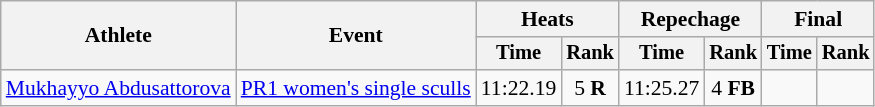<table class="wikitable" style="font-size:90%">
<tr>
<th rowspan=2>Athlete</th>
<th rowspan=2>Event</th>
<th colspan=2>Heats</th>
<th colspan=2>Repechage</th>
<th colspan=2>Final</th>
</tr>
<tr style="font-size:95%">
<th>Time</th>
<th>Rank</th>
<th>Time</th>
<th>Rank</th>
<th>Time</th>
<th>Rank</th>
</tr>
<tr align=center>
<td align=left><a href='#'>Mukhayyo Abdusattorova</a></td>
<td align=left><a href='#'>PR1 women's single sculls</a></td>
<td>11:22.19</td>
<td>5 <strong>R</strong></td>
<td>11:25.27</td>
<td>4 <strong>FB</strong></td>
<td></td>
<td></td>
</tr>
</table>
